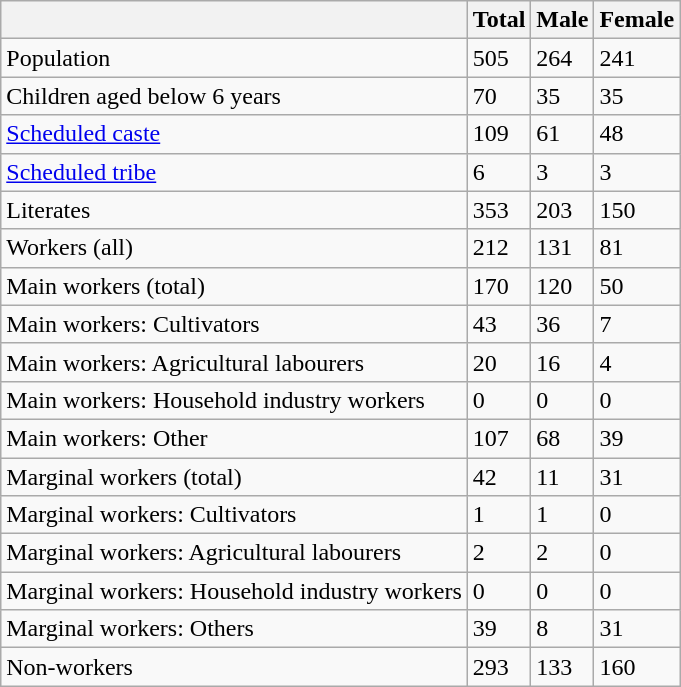<table class="wikitable sortable">
<tr>
<th></th>
<th>Total</th>
<th>Male</th>
<th>Female</th>
</tr>
<tr>
<td>Population</td>
<td>505</td>
<td>264</td>
<td>241</td>
</tr>
<tr>
<td>Children aged below 6 years</td>
<td>70</td>
<td>35</td>
<td>35</td>
</tr>
<tr>
<td><a href='#'>Scheduled caste</a></td>
<td>109</td>
<td>61</td>
<td>48</td>
</tr>
<tr>
<td><a href='#'>Scheduled tribe</a></td>
<td>6</td>
<td>3</td>
<td>3</td>
</tr>
<tr>
<td>Literates</td>
<td>353</td>
<td>203</td>
<td>150</td>
</tr>
<tr>
<td>Workers (all)</td>
<td>212</td>
<td>131</td>
<td>81</td>
</tr>
<tr>
<td>Main workers (total)</td>
<td>170</td>
<td>120</td>
<td>50</td>
</tr>
<tr>
<td>Main workers: Cultivators</td>
<td>43</td>
<td>36</td>
<td>7</td>
</tr>
<tr>
<td>Main workers: Agricultural labourers</td>
<td>20</td>
<td>16</td>
<td>4</td>
</tr>
<tr>
<td>Main workers: Household industry workers</td>
<td>0</td>
<td>0</td>
<td>0</td>
</tr>
<tr>
<td>Main workers: Other</td>
<td>107</td>
<td>68</td>
<td>39</td>
</tr>
<tr>
<td>Marginal workers (total)</td>
<td>42</td>
<td>11</td>
<td>31</td>
</tr>
<tr>
<td>Marginal workers: Cultivators</td>
<td>1</td>
<td>1</td>
<td>0</td>
</tr>
<tr>
<td>Marginal workers: Agricultural labourers</td>
<td>2</td>
<td>2</td>
<td>0</td>
</tr>
<tr>
<td>Marginal workers: Household industry workers</td>
<td>0</td>
<td>0</td>
<td>0</td>
</tr>
<tr>
<td>Marginal workers: Others</td>
<td>39</td>
<td>8</td>
<td>31</td>
</tr>
<tr>
<td>Non-workers</td>
<td>293</td>
<td>133</td>
<td>160</td>
</tr>
</table>
